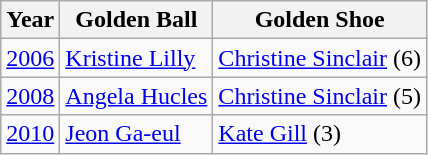<table class="wikitable">
<tr>
<th>Year</th>
<th>Golden Ball</th>
<th>Golden Shoe</th>
</tr>
<tr>
<td><a href='#'>2006</a></td>
<td> <a href='#'>Kristine Lilly</a></td>
<td> <a href='#'>Christine Sinclair</a> (6)</td>
</tr>
<tr>
<td><a href='#'>2008</a></td>
<td> <a href='#'>Angela Hucles</a></td>
<td> <a href='#'>Christine Sinclair</a> (5)</td>
</tr>
<tr>
<td><a href='#'>2010</a></td>
<td> <a href='#'>Jeon Ga-eul</a></td>
<td> <a href='#'>Kate Gill</a> (3)</td>
</tr>
</table>
